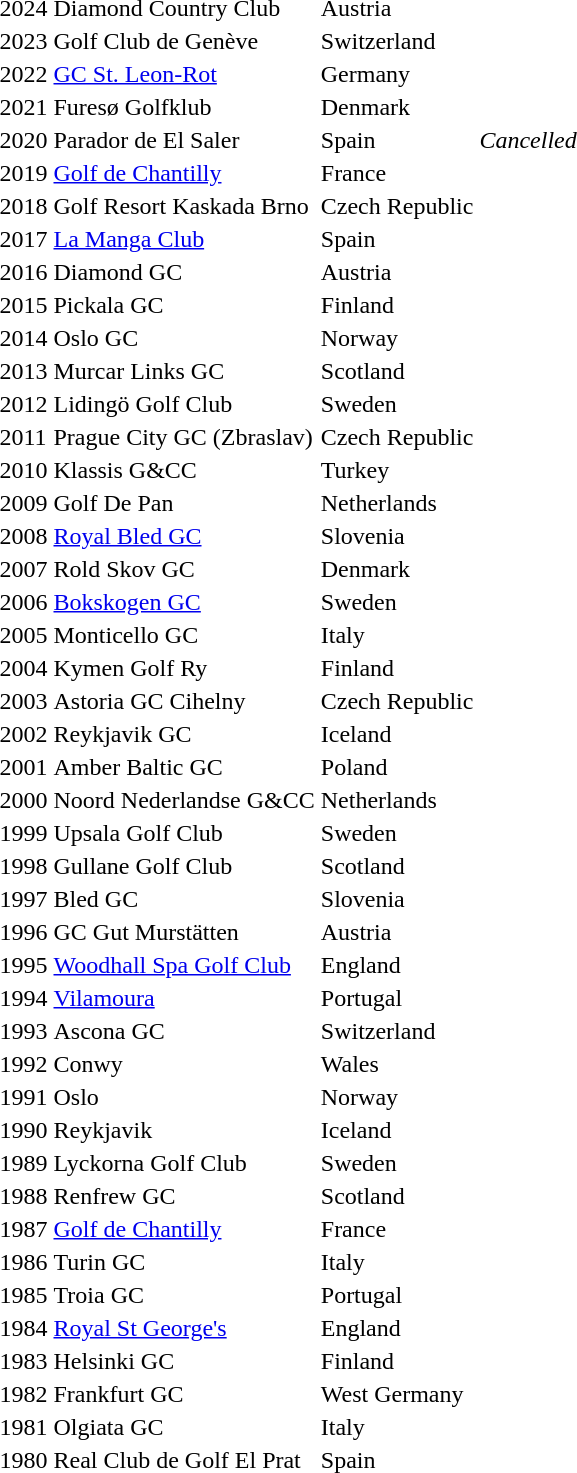<table>
<tr>
<td>2024</td>
<td>Diamond Country Club</td>
<td>Austria</td>
<td></td>
<td></td>
<td></td>
<td></td>
</tr>
<tr>
<td>2023</td>
<td>Golf Club de Genève</td>
<td>Switzerland</td>
<td></td>
<td></td>
<td></td>
<td></td>
</tr>
<tr>
<td>2022</td>
<td><a href='#'>GC St. Leon-Rot</a></td>
<td>Germany</td>
<td></td>
<td></td>
<td></td>
<td></td>
</tr>
<tr>
<td>2021</td>
<td>Furesø Golfklub</td>
<td>Denmark</td>
<td></td>
<td></td>
<td></td>
<td></td>
</tr>
<tr>
<td>2020</td>
<td>Parador de El Saler</td>
<td>Spain</td>
<td colspan=3 align=center><em>Cancelled</em></td>
<td></td>
</tr>
<tr>
<td>2019</td>
<td><a href='#'>Golf de Chantilly</a></td>
<td>France</td>
<td></td>
<td></td>
<td></td>
<td></td>
</tr>
<tr>
<td>2018</td>
<td>Golf Resort Kaskada Brno</td>
<td>Czech Republic</td>
<td></td>
<td></td>
<td></td>
<td></td>
</tr>
<tr>
<td>2017</td>
<td><a href='#'>La Manga Club</a></td>
<td>Spain</td>
<td></td>
<td></td>
<td></td>
<td></td>
</tr>
<tr>
<td>2016</td>
<td>Diamond GC</td>
<td>Austria</td>
<td></td>
<td></td>
<td></td>
<td></td>
</tr>
<tr>
<td>2015</td>
<td>Pickala GC</td>
<td>Finland</td>
<td></td>
<td></td>
<td></td>
<td></td>
</tr>
<tr>
<td>2014</td>
<td>Oslo GC</td>
<td>Norway</td>
<td></td>
<td></td>
<td></td>
<td></td>
</tr>
<tr>
<td>2013</td>
<td>Murcar Links GC</td>
<td>Scotland</td>
<td></td>
<td></td>
<td></td>
<td></td>
</tr>
<tr>
<td>2012</td>
<td>Lidingö Golf Club</td>
<td>Sweden</td>
<td></td>
<td></td>
<td></td>
<td></td>
</tr>
<tr>
<td>2011</td>
<td>Prague City GC (Zbraslav)</td>
<td>Czech Republic</td>
<td></td>
<td></td>
<td></td>
<td></td>
</tr>
<tr>
<td>2010</td>
<td>Klassis G&CC</td>
<td>Turkey</td>
<td></td>
<td></td>
<td></td>
<td></td>
</tr>
<tr>
<td>2009</td>
<td>Golf De Pan</td>
<td>Netherlands</td>
<td></td>
<td></td>
<td></td>
<td></td>
</tr>
<tr>
<td>2008</td>
<td><a href='#'>Royal Bled GC</a></td>
<td>Slovenia</td>
<td></td>
<td></td>
<td></td>
<td></td>
</tr>
<tr>
<td>2007</td>
<td>Rold Skov GC</td>
<td>Denmark</td>
<td></td>
<td></td>
<td></td>
<td></td>
</tr>
<tr>
<td>2006</td>
<td><a href='#'>Bokskogen GC</a></td>
<td>Sweden</td>
<td></td>
<td></td>
<td></td>
<td></td>
</tr>
<tr>
<td>2005</td>
<td>Monticello GC</td>
<td>Italy</td>
<td></td>
<td></td>
<td></td>
<td></td>
</tr>
<tr>
<td>2004</td>
<td>Kymen Golf Ry</td>
<td>Finland</td>
<td></td>
<td></td>
<td></td>
<td></td>
</tr>
<tr>
<td>2003</td>
<td>Astoria GC Cihelny</td>
<td>Czech Republic</td>
<td></td>
<td></td>
<td></td>
<td></td>
</tr>
<tr>
<td>2002</td>
<td>Reykjavik GC</td>
<td>Iceland</td>
<td></td>
<td></td>
<td></td>
<td></td>
</tr>
<tr>
<td>2001</td>
<td>Amber Baltic GC</td>
<td>Poland</td>
<td></td>
<td></td>
<td></td>
<td></td>
</tr>
<tr>
<td>2000</td>
<td>Noord Nederlandse G&CC</td>
<td>Netherlands</td>
<td></td>
<td></td>
<td></td>
<td></td>
</tr>
<tr>
<td>1999</td>
<td>Upsala Golf Club</td>
<td>Sweden</td>
<td></td>
<td></td>
<td></td>
<td></td>
</tr>
<tr>
<td>1998</td>
<td>Gullane Golf Club</td>
<td>Scotland</td>
<td></td>
<td></td>
<td></td>
<td></td>
</tr>
<tr>
<td>1997</td>
<td>Bled GC</td>
<td>Slovenia</td>
<td></td>
<td></td>
<td></td>
<td></td>
</tr>
<tr>
<td>1996</td>
<td>GC Gut Murstätten</td>
<td>Austria</td>
<td></td>
<td></td>
<td></td>
<td></td>
</tr>
<tr>
<td>1995</td>
<td><a href='#'>Woodhall Spa Golf Club</a></td>
<td>England</td>
<td></td>
<td></td>
<td></td>
<td></td>
</tr>
<tr>
<td>1994</td>
<td><a href='#'>Vilamoura</a></td>
<td>Portugal</td>
<td></td>
<td></td>
<td></td>
<td></td>
</tr>
<tr>
<td>1993</td>
<td>Ascona GC</td>
<td>Switzerland</td>
<td></td>
<td></td>
<td></td>
<td></td>
</tr>
<tr>
<td>1992</td>
<td>Conwy</td>
<td>Wales</td>
<td></td>
<td></td>
<td></td>
<td></td>
</tr>
<tr>
<td>1991</td>
<td>Oslo</td>
<td>Norway</td>
<td></td>
<td></td>
<td></td>
<td></td>
</tr>
<tr>
<td>1990</td>
<td>Reykjavik</td>
<td>Iceland</td>
<td></td>
<td></td>
<td></td>
<td></td>
</tr>
<tr>
<td>1989</td>
<td>Lyckorna Golf Club</td>
<td>Sweden</td>
<td></td>
<td></td>
<td></td>
<td></td>
</tr>
<tr>
<td>1988</td>
<td>Renfrew GC</td>
<td>Scotland</td>
<td></td>
<td></td>
<td></td>
<td></td>
</tr>
<tr>
<td>1987</td>
<td><a href='#'>Golf de Chantilly</a></td>
<td>France</td>
<td></td>
<td></td>
<td></td>
<td></td>
</tr>
<tr>
<td>1986</td>
<td>Turin GC</td>
<td>Italy</td>
<td></td>
<td></td>
<td></td>
<td></td>
</tr>
<tr>
<td>1985</td>
<td>Troia GC</td>
<td>Portugal</td>
<td></td>
<td></td>
<td></td>
<td></td>
</tr>
<tr>
<td>1984</td>
<td><a href='#'>Royal St George's</a></td>
<td>England</td>
<td></td>
<td></td>
<td></td>
<td></td>
</tr>
<tr>
<td>1983</td>
<td>Helsinki GC</td>
<td>Finland</td>
<td></td>
<td></td>
<td></td>
<td></td>
</tr>
<tr>
<td>1982</td>
<td>Frankfurt GC</td>
<td>West Germany</td>
<td></td>
<td></td>
<td></td>
<td></td>
</tr>
<tr>
<td>1981</td>
<td>Olgiata GC</td>
<td>Italy</td>
<td></td>
<td></td>
<td></td>
<td></td>
</tr>
<tr>
<td>1980</td>
<td>Real Club de Golf El Prat</td>
<td>Spain</td>
<td></td>
<td></td>
<td></td>
<td></td>
</tr>
</table>
